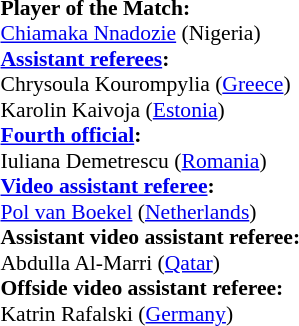<table style="width:100%; font-size:90%;">
<tr>
<td><br><strong>Player of the Match:</strong>
<br><a href='#'>Chiamaka Nnadozie</a> (Nigeria)<br><strong><a href='#'>Assistant referees</a>:</strong>
<br>Chrysoula Kourompylia (<a href='#'>Greece</a>)
<br>Karolin Kaivoja (<a href='#'>Estonia</a>)
<br><strong><a href='#'>Fourth official</a>:</strong>
<br>Iuliana Demetrescu (<a href='#'>Romania</a>)
<br><strong><a href='#'>Video assistant referee</a>:</strong>
<br><a href='#'>Pol van Boekel</a> (<a href='#'>Netherlands</a>)
<br><strong>Assistant video assistant referee:</strong>
<br>Abdulla Al-Marri (<a href='#'>Qatar</a>)
<br><strong>Offside video assistant referee:</strong>
<br>Katrin Rafalski (<a href='#'>Germany</a>)</td>
</tr>
</table>
